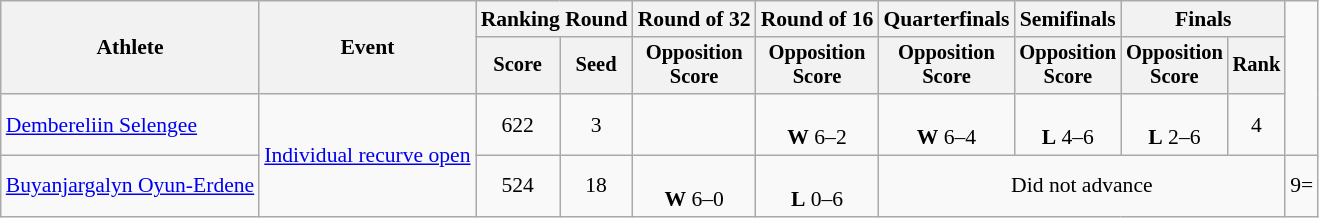<table class="wikitable" style="text-align: center; font-size:90%">
<tr>
<th rowspan="2">Athlete</th>
<th rowspan="2">Event</th>
<th colspan="2">Ranking Round</th>
<th>Round of 32</th>
<th>Round of 16</th>
<th>Quarterfinals</th>
<th>Semifinals</th>
<th colspan="2">Finals</th>
</tr>
<tr style="font-size:95%">
<th>Score</th>
<th>Seed</th>
<th>Opposition<br>Score</th>
<th>Opposition<br>Score</th>
<th>Opposition<br>Score</th>
<th>Opposition<br>Score</th>
<th>Opposition<br>Score</th>
<th>Rank</th>
</tr>
<tr>
<td align=left><a href='#'>Dembereliin Selengee</a></td>
<td align=left rowspan=2><a href='#'>Individual recurve open</a></td>
<td>622</td>
<td>3</td>
<td></td>
<td><br><strong>W</strong> 6–2</td>
<td><br><strong>W</strong> 6–4</td>
<td><br><strong>L</strong> 4–6</td>
<td><br><strong>L</strong> 2–6</td>
<td>4</td>
</tr>
<tr>
<td align=left><a href='#'>Buyanjargalyn Oyun-Erdene</a></td>
<td>524</td>
<td>18</td>
<td><br><strong>W</strong> 6–0</td>
<td><br><strong>L</strong> 0–6</td>
<td colspan=4>Did not advance</td>
<td>9=</td>
</tr>
</table>
